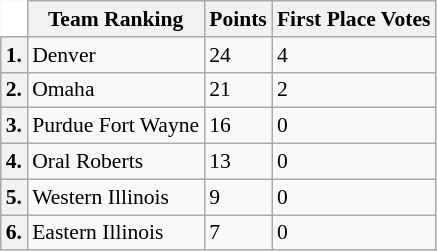<table class="wikitable" style="white-space:nowrap; font-size:90%;">
<tr>
<td ! colspan=1 style="background:white; border-top-style:hidden; border-left-style:hidden;"></td>
<th>Team Ranking</th>
<th>Points</th>
<th>First Place Votes</th>
</tr>
<tr>
<th>1.</th>
<td>Denver</td>
<td>24</td>
<td>4</td>
</tr>
<tr>
<th>2.</th>
<td>Omaha</td>
<td>21</td>
<td>2</td>
</tr>
<tr>
<th>3.</th>
<td>Purdue Fort Wayne</td>
<td>16</td>
<td>0</td>
</tr>
<tr>
<th>4.</th>
<td>Oral Roberts</td>
<td>13</td>
<td>0</td>
</tr>
<tr>
<th>5.</th>
<td>Western Illinois</td>
<td>9</td>
<td>0</td>
</tr>
<tr>
<th>6.</th>
<td>Eastern Illinois</td>
<td>7</td>
<td>0</td>
</tr>
</table>
